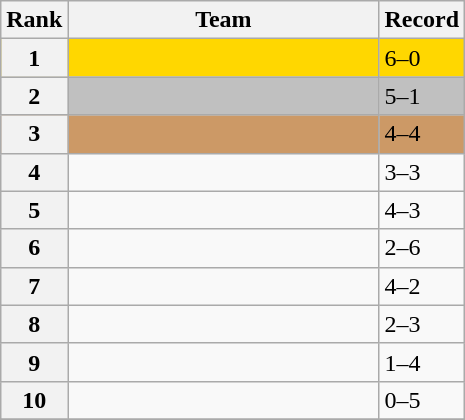<table class="wikitable">
<tr>
<th>Rank</th>
<th width=200px>Team</th>
<th>Record</th>
</tr>
<tr bgcolor=gold>
<th>1</th>
<td></td>
<td>6–0</td>
</tr>
<tr bgcolor=silver>
<th>2</th>
<td></td>
<td>5–1</td>
</tr>
<tr bgcolor=cc9966>
<th>3</th>
<td></td>
<td>4–4</td>
</tr>
<tr>
<th>4</th>
<td></td>
<td>3–3</td>
</tr>
<tr>
<th>5</th>
<td></td>
<td>4–3</td>
</tr>
<tr>
<th>6</th>
<td></td>
<td>2–6</td>
</tr>
<tr>
<th>7</th>
<td></td>
<td>4–2</td>
</tr>
<tr>
<th>8</th>
<td></td>
<td>2–3</td>
</tr>
<tr>
<th>9</th>
<td></td>
<td>1–4</td>
</tr>
<tr>
<th>10</th>
<td></td>
<td>0–5</td>
</tr>
<tr>
</tr>
</table>
